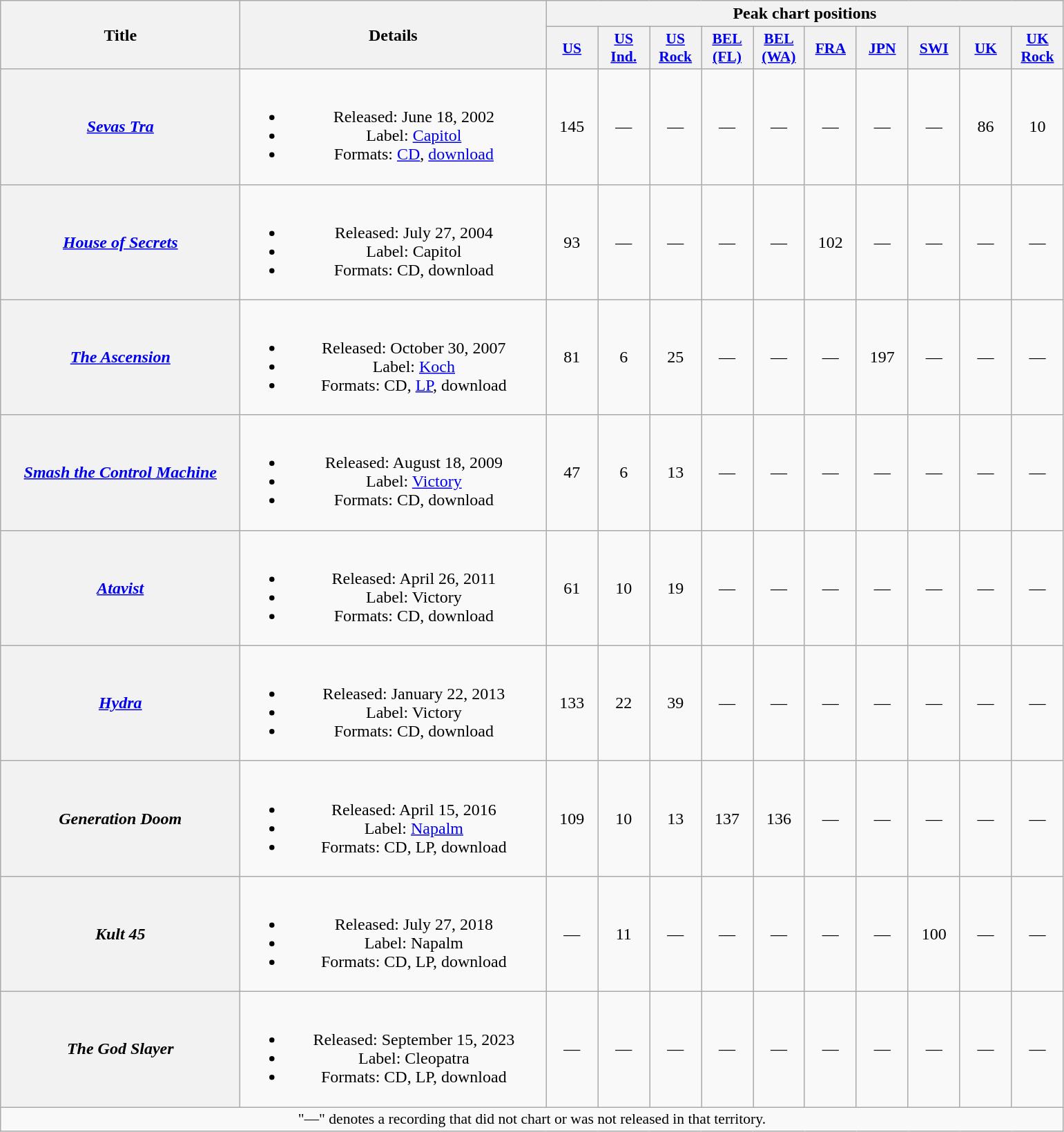<table class="wikitable plainrowheaders" style="text-align:center;">
<tr>
<th scope="col" rowspan="2" style="width:14em;">Title</th>
<th scope="col" rowspan="2" style="width:18em;">Details</th>
<th scope="col" colspan="10">Peak chart positions</th>
</tr>
<tr>
<th scope="col" style="width:3em;font-size:90%;"><a href='#'>US</a><br></th>
<th scope="col" style="width:3em;font-size:90%;"><a href='#'>US<br>Ind.</a><br></th>
<th scope="col" style="width:3em;font-size:90%;"><a href='#'>US<br>Rock</a><br></th>
<th scope="col" style="width:3em;font-size:90%;"><a href='#'>BEL<br>(FL)</a><br></th>
<th scope="col" style="width:3em;font-size:90%;"><a href='#'>BEL<br>(WA)</a><br></th>
<th scope="col" style="width:3em;font-size:90%;"><a href='#'>FRA</a><br></th>
<th scope="col" style="width:3em;font-size:90%;"><a href='#'>JPN</a><br></th>
<th scope="col" style="width:3em;font-size:90%;"><a href='#'>SWI</a><br></th>
<th scope="col" style="width:3em;font-size:90%;"><a href='#'>UK</a><br></th>
<th scope="col" style="width:3em;font-size:90%;"><a href='#'>UK<br>Rock</a><br></th>
</tr>
<tr>
<th scope="row"><em><a href='#'>Sevas Tra</a></em></th>
<td><br><ul><li>Released: June 18, 2002</li><li>Label: <a href='#'>Capitol</a></li><li>Formats: <a href='#'>CD</a>, <a href='#'>download</a></li></ul></td>
<td>145</td>
<td>—</td>
<td>—</td>
<td>—</td>
<td>—</td>
<td>—</td>
<td>—</td>
<td>—</td>
<td>86</td>
<td>10</td>
</tr>
<tr>
<th scope="row"><em><a href='#'>House of Secrets</a></em></th>
<td><br><ul><li>Released: July 27, 2004</li><li>Label: Capitol</li><li>Formats: CD, download</li></ul></td>
<td>93</td>
<td>—</td>
<td>—</td>
<td>—</td>
<td>—</td>
<td>102</td>
<td>—</td>
<td>—</td>
<td>—</td>
<td>—</td>
</tr>
<tr>
<th scope="row"><em><a href='#'>The Ascension</a></em></th>
<td><br><ul><li>Released: October 30, 2007</li><li>Label: <a href='#'>Koch</a></li><li>Formats: CD, <a href='#'>LP</a>, download</li></ul></td>
<td>81</td>
<td>6</td>
<td>25</td>
<td>—</td>
<td>—</td>
<td>—</td>
<td>197</td>
<td>—</td>
<td>—</td>
<td>—</td>
</tr>
<tr>
<th scope="row"><em><a href='#'>Smash the Control Machine</a></em></th>
<td><br><ul><li>Released: August 18, 2009</li><li>Label: <a href='#'>Victory</a></li><li>Formats: CD, download</li></ul></td>
<td>47</td>
<td>6</td>
<td>13</td>
<td>—</td>
<td>—</td>
<td>—</td>
<td>—</td>
<td>—</td>
<td>—</td>
<td>—</td>
</tr>
<tr>
<th scope="row"><em><a href='#'>Atavist</a></em></th>
<td><br><ul><li>Released: April 26, 2011</li><li>Label: Victory</li><li>Formats: CD, download</li></ul></td>
<td>61</td>
<td>10</td>
<td>19</td>
<td>—</td>
<td>—</td>
<td>—</td>
<td>—</td>
<td>—</td>
<td>—</td>
<td>—</td>
</tr>
<tr>
<th scope="row"><em><a href='#'>Hydra</a></em></th>
<td><br><ul><li>Released: January 22, 2013</li><li>Label: Victory</li><li>Formats: CD, download</li></ul></td>
<td>133</td>
<td>22</td>
<td>39</td>
<td>—</td>
<td>—</td>
<td>—</td>
<td>—</td>
<td>—</td>
<td>—</td>
<td>—</td>
</tr>
<tr>
<th scope="row"><em>Generation Doom</em></th>
<td><br><ul><li>Released: April 15, 2016</li><li>Label: <a href='#'>Napalm</a></li><li>Formats: CD, LP, download</li></ul></td>
<td>109</td>
<td>10</td>
<td>13</td>
<td>137</td>
<td>136</td>
<td>—</td>
<td>—</td>
<td>—</td>
<td>—</td>
<td>—</td>
</tr>
<tr>
<th scope="row"><em>Kult 45</em></th>
<td><br><ul><li>Released: July 27, 2018</li><li>Label: Napalm</li><li>Formats: CD, LP, download</li></ul></td>
<td>—</td>
<td>11</td>
<td>—</td>
<td>—</td>
<td>—</td>
<td>—</td>
<td>—</td>
<td>100</td>
<td>—</td>
<td>—</td>
</tr>
<tr>
<th scope="row"><em>The God Slayer</em></th>
<td><br><ul><li>Released: September 15, 2023</li><li>Label: Cleopatra</li><li>Formats: CD, LP, download</li></ul></td>
<td>—</td>
<td>—</td>
<td>—</td>
<td>—</td>
<td>—</td>
<td>—</td>
<td>—</td>
<td>—</td>
<td>—</td>
<td>—</td>
</tr>
<tr>
<td colspan="14" style="font-size:90%">"—" denotes a recording that did not chart or was not released in that territory.</td>
</tr>
</table>
